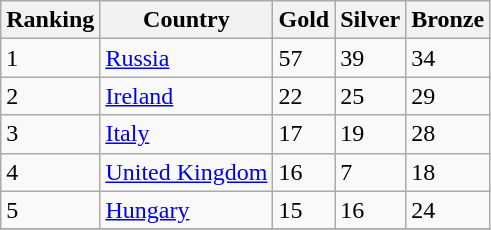<table class="wikitable">
<tr>
<th>Ranking</th>
<th>Country</th>
<th>Gold </th>
<th>Silver </th>
<th>Bronze </th>
</tr>
<tr>
<td>1</td>
<td> <a href='#'>Russia</a></td>
<td>57</td>
<td>39</td>
<td>34</td>
</tr>
<tr>
<td>2</td>
<td> <a href='#'>Ireland</a></td>
<td>22</td>
<td>25</td>
<td>29</td>
</tr>
<tr>
<td>3</td>
<td> <a href='#'>Italy</a></td>
<td>17</td>
<td>19</td>
<td>28</td>
</tr>
<tr>
<td>4</td>
<td> <a href='#'>United Kingdom</a></td>
<td>16</td>
<td>7</td>
<td>18</td>
</tr>
<tr>
<td>5</td>
<td> <a href='#'>Hungary</a></td>
<td>15</td>
<td>16</td>
<td>24</td>
</tr>
<tr>
</tr>
</table>
